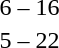<table style="text-align:center">
<tr>
<th width=200></th>
<th width=100></th>
<th width=200></th>
</tr>
<tr>
<td align=right></td>
<td>6 – 16</td>
<td align=left><strong></strong></td>
</tr>
<tr>
<td align=right></td>
<td>5 – 22</td>
<td align=left><strong></strong></td>
</tr>
</table>
